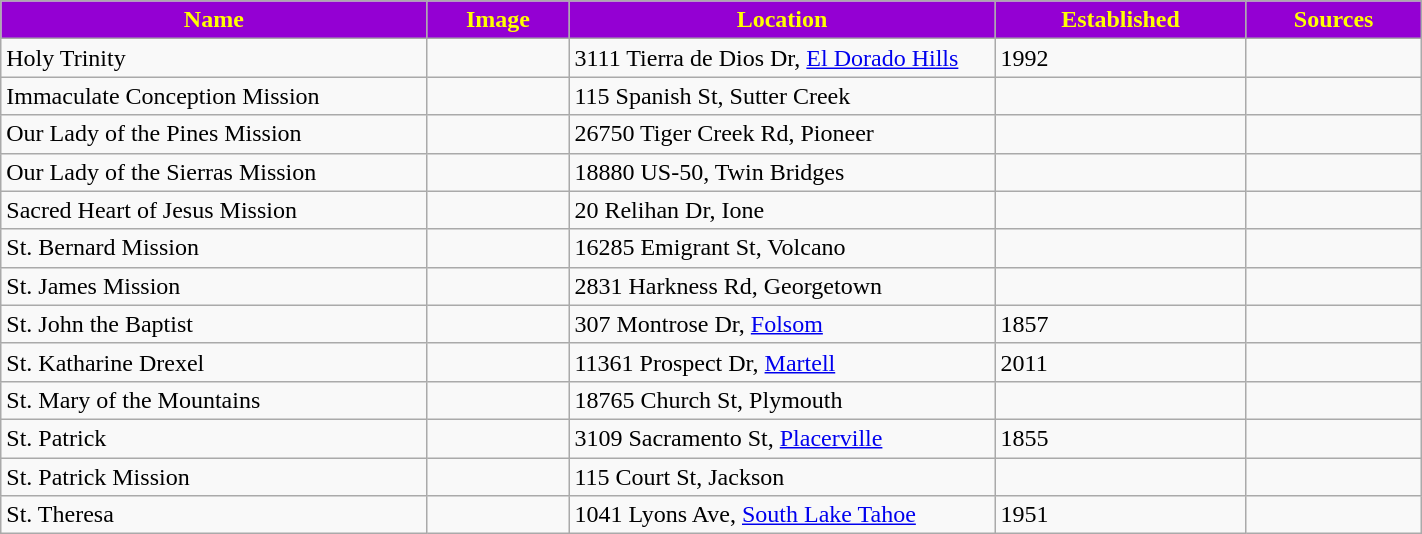<table class="wikitable sortable" style="width:75%">
<tr>
<th style="background:darkviolet; color:yellow;" width="30%"><strong>Name</strong></th>
<th style="background:darkviolet; color:yellow;" width="10%"><strong>Image</strong></th>
<th style="background:darkviolet; color:yellow;" width="30%"><strong>Location</strong></th>
<th style="background:darkviolet; color:yellow;" width="15"><strong>Established</strong></th>
<th style="background:darkviolet; color:yellow;" width="10"><strong>Sources</strong></th>
</tr>
<tr>
<td>Holy Trinity</td>
<td></td>
<td>3111 Tierra de Dios Dr, <a href='#'>El Dorado Hills</a></td>
<td>1992</td>
<td></td>
</tr>
<tr>
<td>Immaculate Conception Mission</td>
<td></td>
<td>115 Spanish St, Sutter Creek</td>
<td></td>
<td></td>
</tr>
<tr>
<td>Our Lady of the Pines Mission</td>
<td></td>
<td>26750 Tiger Creek Rd, Pioneer</td>
<td></td>
<td></td>
</tr>
<tr>
<td>Our Lady of the Sierras Mission</td>
<td></td>
<td>18880 US-50, Twin Bridges</td>
<td></td>
<td></td>
</tr>
<tr>
<td>Sacred Heart of Jesus Mission</td>
<td></td>
<td>20 Relihan Dr, Ione</td>
<td></td>
<td></td>
</tr>
<tr>
<td>St. Bernard Mission</td>
<td></td>
<td>16285 Emigrant St, Volcano</td>
<td></td>
<td></td>
</tr>
<tr>
<td>St. James Mission</td>
<td></td>
<td>2831 Harkness Rd, Georgetown</td>
<td></td>
<td></td>
</tr>
<tr>
<td>St. John the Baptist</td>
<td></td>
<td>307 Montrose Dr, <a href='#'>Folsom</a></td>
<td>1857</td>
<td></td>
</tr>
<tr>
<td>St. Katharine Drexel</td>
<td></td>
<td>11361 Prospect Dr, <a href='#'>Martell</a></td>
<td>2011</td>
<td></td>
</tr>
<tr>
<td>St. Mary of the Mountains</td>
<td></td>
<td>18765 Church St, Plymouth</td>
<td></td>
<td></td>
</tr>
<tr>
<td>St. Patrick</td>
<td></td>
<td>3109 Sacramento St, <a href='#'>Placerville</a></td>
<td>1855</td>
<td></td>
</tr>
<tr>
<td>St. Patrick Mission</td>
<td></td>
<td>115 Court St, Jackson</td>
<td></td>
<td></td>
</tr>
<tr>
<td>St. Theresa</td>
<td></td>
<td>1041 Lyons Ave, <a href='#'>South Lake Tahoe</a></td>
<td>1951</td>
<td></td>
</tr>
</table>
